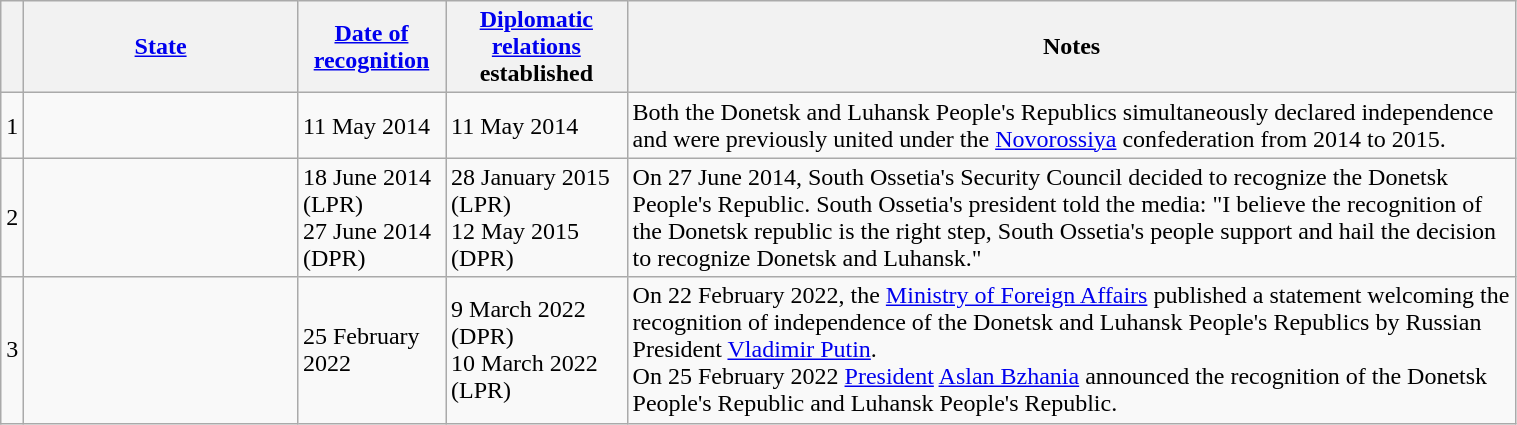<table class="wikitable sortable" align=center width=80%>
<tr>
<th></th>
<th width=175px><a href='#'>State</a></th>
<th><a href='#'>Date of recognition</a></th>
<th><a href='#'>Diplomatic relations</a> established</th>
<th class="unsortable">Notes</th>
</tr>
<tr>
<td>1</td>
<td><br></td>
<td>11 May 2014</td>
<td>11 May 2014</td>
<td>Both the Donetsk and Luhansk People's Republics simultaneously declared independence and were previously united under the <a href='#'>Novorossiya</a> confederation from 2014 to 2015.<br></td>
</tr>
<tr>
<td>2</td>
<td></td>
<td>18 June 2014 (LPR)<br>27 June 2014 (DPR)</td>
<td>28 January 2015 (LPR) <br>12 May 2015 (DPR)</td>
<td>On 27 June 2014, South Ossetia's Security Council decided to recognize the Donetsk People's Republic. South Ossetia's president told the media: "I believe the recognition of the Donetsk republic is the right step, South Ossetia's people support and hail the decision to recognize Donetsk and Luhansk."</td>
</tr>
<tr>
<td>3</td>
<td></td>
<td>25 February 2022</td>
<td>9 March 2022 (DPR)<br>10 March 2022 (LPR)</td>
<td>On 22 February 2022, the <a href='#'>Ministry of Foreign Affairs</a> published a statement welcoming the recognition of independence of the Donetsk and Luhansk People's Republics by Russian President <a href='#'>Vladimir Putin</a>.<br>On 25 February 2022 <a href='#'>President</a> <a href='#'>Aslan Bzhania</a> announced the recognition of the Donetsk People's Republic and Luhansk People's Republic.</td>
</tr>
</table>
